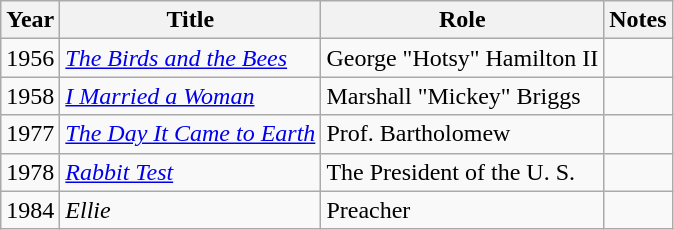<table class="wikitable">
<tr>
<th>Year</th>
<th>Title</th>
<th>Role</th>
<th>Notes</th>
</tr>
<tr>
<td>1956</td>
<td><em><a href='#'>The Birds and the Bees</a></em></td>
<td>George "Hotsy" Hamilton II</td>
<td></td>
</tr>
<tr>
<td>1958</td>
<td><em><a href='#'>I Married a Woman</a></em></td>
<td>Marshall "Mickey" Briggs</td>
<td></td>
</tr>
<tr>
<td>1977</td>
<td><em><a href='#'>The Day It Came to Earth</a></em></td>
<td>Prof. Bartholomew</td>
<td></td>
</tr>
<tr>
<td>1978</td>
<td><em><a href='#'>Rabbit Test</a></em></td>
<td>The President of the U. S.</td>
<td></td>
</tr>
<tr>
<td>1984</td>
<td><em>Ellie</em></td>
<td>Preacher</td>
<td></td>
</tr>
</table>
